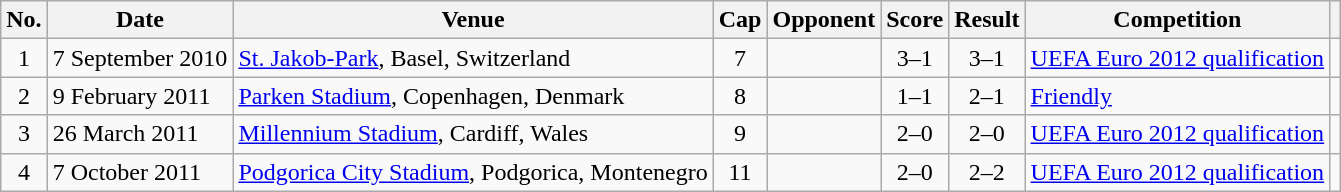<table class="wikitable sortable">
<tr>
<th scope=col>No.</th>
<th scope=col>Date</th>
<th scope=col>Venue</th>
<th scope=col>Cap</th>
<th scope=col>Opponent</th>
<th scope=col>Score</th>
<th scope=col>Result</th>
<th scope=col>Competition</th>
<th scope=col class=unsortable></th>
</tr>
<tr>
<td align=center>1</td>
<td>7 September 2010</td>
<td><a href='#'>St. Jakob-Park</a>, Basel, Switzerland</td>
<td align=center>7</td>
<td></td>
<td align=center>3–1</td>
<td align=center>3–1</td>
<td><a href='#'>UEFA Euro 2012 qualification</a></td>
<td align=center></td>
</tr>
<tr>
<td align=center>2</td>
<td>9 February 2011</td>
<td><a href='#'>Parken Stadium</a>, Copenhagen, Denmark</td>
<td align=center>8</td>
<td></td>
<td align=center>1–1</td>
<td align=center>2–1</td>
<td><a href='#'>Friendly</a></td>
<td align=center></td>
</tr>
<tr>
<td align=center>3</td>
<td>26 March 2011</td>
<td><a href='#'>Millennium Stadium</a>, Cardiff, Wales</td>
<td align=center>9</td>
<td></td>
<td align=center>2–0</td>
<td align=center>2–0</td>
<td><a href='#'>UEFA Euro 2012 qualification</a></td>
<td align=center></td>
</tr>
<tr>
<td align=center>4</td>
<td>7 October 2011</td>
<td><a href='#'>Podgorica City Stadium</a>, Podgorica, Montenegro</td>
<td align=center>11</td>
<td></td>
<td align=center>2–0</td>
<td align=center>2–2</td>
<td><a href='#'>UEFA Euro 2012 qualification</a></td>
<td align=center></td>
</tr>
</table>
